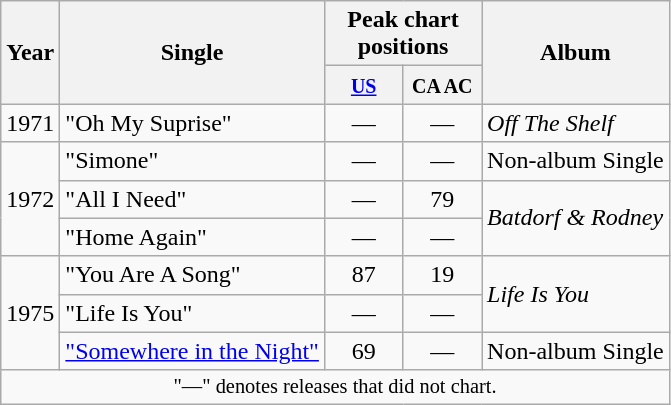<table class="wikitable" border="1">
<tr>
<th rowspan="2">Year</th>
<th rowspan="2">Single</th>
<th colspan="2">Peak chart positions</th>
<th rowspan="2">Album</th>
</tr>
<tr>
<th width="45"><small><a href='#'>US</a></small></th>
<th width="45"><small>CA AC</small></th>
</tr>
<tr>
<td>1971</td>
<td>"Oh My Suprise"</td>
<td align="center">—</td>
<td align="center">—</td>
<td><em>Off The Shelf</em></td>
</tr>
<tr>
<td rowspan="3">1972</td>
<td>"Simone"</td>
<td align="center">—</td>
<td align="center">—</td>
<td>Non-album Single</td>
</tr>
<tr>
<td>"All I Need"</td>
<td align="center">—</td>
<td align="center">79</td>
<td rowspan=2><em>Batdorf & Rodney</em></td>
</tr>
<tr>
<td>"Home Again"</td>
<td align="center">—</td>
<td align="center">—</td>
</tr>
<tr>
<td rowspan="3">1975</td>
<td>"You Are A Song"</td>
<td align="center">87</td>
<td align="center">19</td>
<td rowspan="2"><em>Life Is You</em></td>
</tr>
<tr>
<td>"Life Is You"</td>
<td align="center">—</td>
<td align="center">—</td>
</tr>
<tr>
<td><a href='#'>"Somewhere in the Night"</a></td>
<td align="center">69</td>
<td align="center">—</td>
<td>Non-album Single</td>
</tr>
<tr>
<td align="center" colspan="7" style="font-size: 85%">"—" denotes releases that did not chart.</td>
</tr>
</table>
